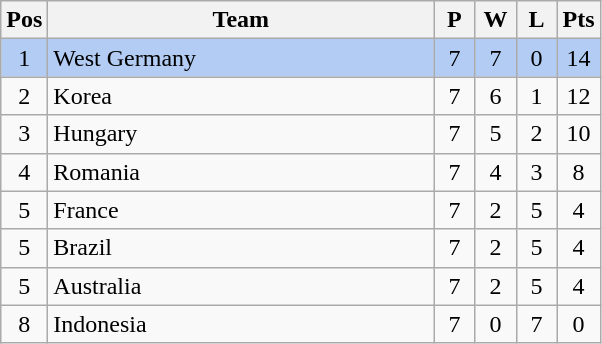<table class="wikitable" style="font-size: 100%">
<tr>
<th width=15>Pos</th>
<th width=250>Team</th>
<th width=20>P</th>
<th width=20>W</th>
<th width=20>L</th>
<th width=20>Pts</th>
</tr>
<tr align=center style="background: #b2ccf4;">
<td>1</td>
<td align="left"> West Germany</td>
<td>7</td>
<td>7</td>
<td>0</td>
<td>14</td>
</tr>
<tr align=center>
<td>2</td>
<td align="left"> Korea</td>
<td>7</td>
<td>6</td>
<td>1</td>
<td>12</td>
</tr>
<tr align=center>
<td>3</td>
<td align="left"> Hungary</td>
<td>7</td>
<td>5</td>
<td>2</td>
<td>10</td>
</tr>
<tr align=center>
<td>4</td>
<td align="left"> Romania</td>
<td>7</td>
<td>4</td>
<td>3</td>
<td>8</td>
</tr>
<tr align=center>
<td>5</td>
<td align="left"> France</td>
<td>7</td>
<td>2</td>
<td>5</td>
<td>4</td>
</tr>
<tr align=center>
<td>5</td>
<td align="left"> Brazil</td>
<td>7</td>
<td>2</td>
<td>5</td>
<td>4</td>
</tr>
<tr align=center>
<td>5</td>
<td align="left"> Australia</td>
<td>7</td>
<td>2</td>
<td>5</td>
<td>4</td>
</tr>
<tr align=center>
<td>8</td>
<td align="left"> Indonesia</td>
<td>7</td>
<td>0</td>
<td>7</td>
<td>0</td>
</tr>
</table>
